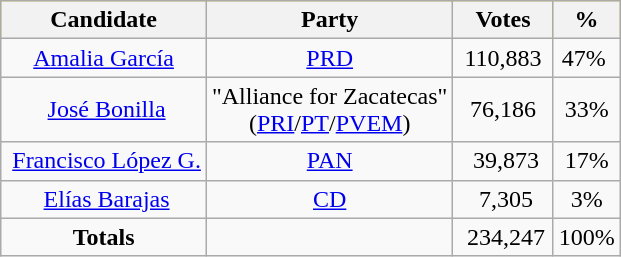<table class="wikitable">
<tr style="background:gold">
<th>Candidate</th>
<th>Party</th>
<th>Votes</th>
<th>%</th>
</tr>
<tr align=center>
<td><a href='#'>Amalia García</a></td>
<td><a href='#'>PRD</a></td>
<td> 110,883 </td>
<td>47% </td>
</tr>
<tr align=center>
<td> <a href='#'>José Bonilla</a></td>
<td>"Alliance for Zacatecas"<br>(<a href='#'>PRI</a>/<a href='#'>PT</a>/<a href='#'>PVEM</a>)</td>
<td> 76,186 </td>
<td>33%</td>
</tr>
<tr align=center>
<td> <a href='#'>Francisco López G.</a></td>
<td><a href='#'>PAN</a></td>
<td> 39,873</td>
<td>17%</td>
</tr>
<tr align=center>
<td> <a href='#'>Elías Barajas</a></td>
<td><a href='#'>CD</a></td>
<td> 7,305</td>
<td>3%</td>
</tr>
<tr align=center>
<td><strong>Totals</strong></td>
<td> </td>
<td> 234,247</td>
<td>100%</td>
</tr>
</table>
